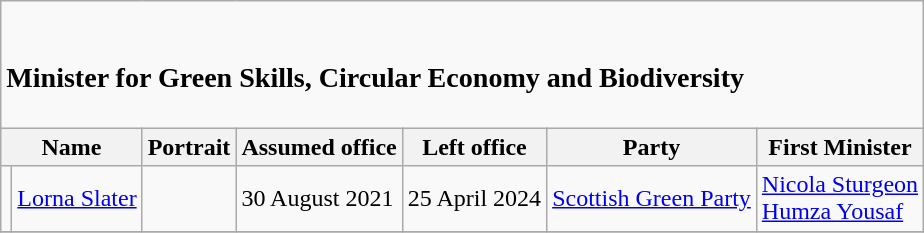<table class="wikitable" style="margin: 0 0 0 1em; background: #f9f9f9; border: 1px #aaaaaa solid; border-collapse: collapse; ">
<tr>
<td colspan="7"><br><h3>Minister for Green Skills, Circular Economy and Biodiversity</h3></td>
</tr>
<tr>
<th colspan="2">Name</th>
<th>Portrait</th>
<th>Assumed office</th>
<th>Left office</th>
<th>Party</th>
<th>First Minister</th>
</tr>
<tr>
<td></td>
<td><a href='#'>Lorna Slater</a></td>
<td></td>
<td>30 August 2021</td>
<td>25 April 2024</td>
<td><a href='#'>Scottish Green Party</a></td>
<td><a href='#'>Nicola Sturgeon</a><br><a href='#'>Humza Yousaf</a></td>
</tr>
<tr>
</tr>
</table>
